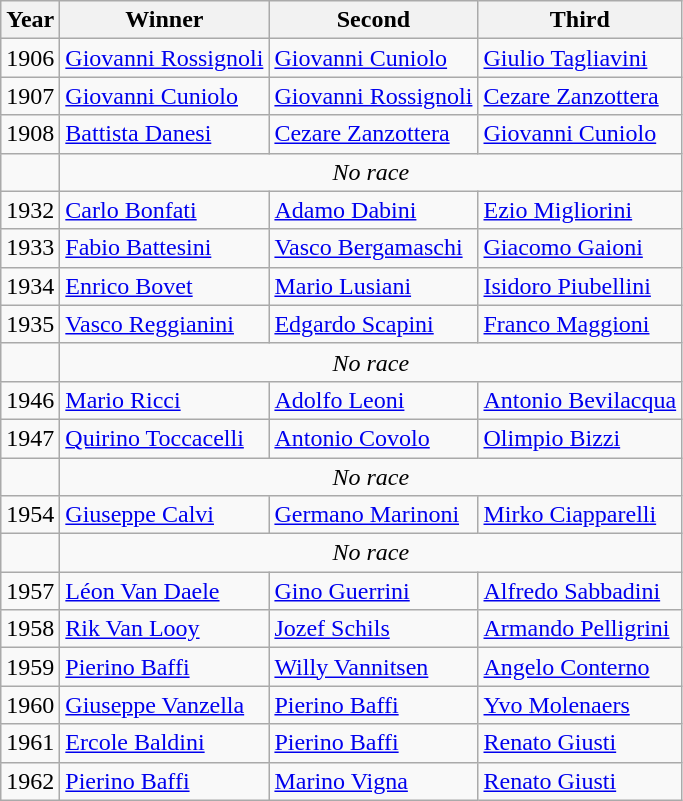<table class="wikitable">
<tr>
<th>Year</th>
<th>Winner</th>
<th>Second</th>
<th>Third</th>
</tr>
<tr>
<td>1906</td>
<td> <a href='#'>Giovanni Rossignoli</a></td>
<td> <a href='#'>Giovanni Cuniolo</a></td>
<td> <a href='#'>Giulio Tagliavini</a></td>
</tr>
<tr>
<td>1907</td>
<td> <a href='#'>Giovanni Cuniolo</a></td>
<td> <a href='#'>Giovanni Rossignoli</a></td>
<td> <a href='#'>Cezare Zanzottera</a></td>
</tr>
<tr>
<td>1908</td>
<td> <a href='#'>Battista Danesi</a></td>
<td> <a href='#'>Cezare Zanzottera</a></td>
<td> <a href='#'>Giovanni Cuniolo</a></td>
</tr>
<tr>
<td></td>
<td colspan="3" align="center"><em>No race</em></td>
</tr>
<tr>
<td>1932</td>
<td> <a href='#'>Carlo Bonfati</a></td>
<td> <a href='#'>Adamo Dabini</a></td>
<td> <a href='#'>Ezio Migliorini</a></td>
</tr>
<tr>
<td>1933</td>
<td> <a href='#'>Fabio Battesini</a></td>
<td> <a href='#'>Vasco Bergamaschi</a></td>
<td> <a href='#'>Giacomo Gaioni</a></td>
</tr>
<tr>
<td>1934</td>
<td> <a href='#'>Enrico Bovet</a></td>
<td> <a href='#'>Mario Lusiani</a></td>
<td> <a href='#'>Isidoro Piubellini</a></td>
</tr>
<tr>
<td>1935</td>
<td> <a href='#'>Vasco Reggianini</a></td>
<td> <a href='#'>Edgardo Scapini</a></td>
<td> <a href='#'>Franco Maggioni</a></td>
</tr>
<tr>
<td></td>
<td colspan="3" align="center"><em>No race</em></td>
</tr>
<tr>
<td>1946</td>
<td> <a href='#'>Mario Ricci</a></td>
<td> <a href='#'>Adolfo Leoni</a></td>
<td> <a href='#'>Antonio Bevilacqua</a></td>
</tr>
<tr>
<td>1947</td>
<td> <a href='#'>Quirino Toccacelli</a></td>
<td> <a href='#'>Antonio Covolo</a></td>
<td> <a href='#'>Olimpio Bizzi</a></td>
</tr>
<tr>
<td></td>
<td colspan="3" align="center"><em>No race</em></td>
</tr>
<tr>
<td>1954</td>
<td> <a href='#'>Giuseppe Calvi</a></td>
<td> <a href='#'>Germano Marinoni</a></td>
<td> <a href='#'>Mirko Ciapparelli</a></td>
</tr>
<tr>
<td></td>
<td colspan="3" align="center"><em>No race</em></td>
</tr>
<tr>
<td>1957</td>
<td> <a href='#'>Léon Van Daele</a></td>
<td> <a href='#'>Gino Guerrini</a></td>
<td> <a href='#'>Alfredo Sabbadini</a></td>
</tr>
<tr>
<td>1958</td>
<td> <a href='#'>Rik Van Looy</a></td>
<td> <a href='#'>Jozef Schils</a></td>
<td> <a href='#'>Armando Pelligrini</a></td>
</tr>
<tr>
<td>1959</td>
<td> <a href='#'>Pierino Baffi</a></td>
<td> <a href='#'>Willy Vannitsen</a></td>
<td> <a href='#'>Angelo Conterno</a></td>
</tr>
<tr>
<td>1960</td>
<td> <a href='#'>Giuseppe Vanzella</a></td>
<td> <a href='#'>Pierino Baffi</a></td>
<td> <a href='#'>Yvo Molenaers</a></td>
</tr>
<tr>
<td>1961</td>
<td> <a href='#'>Ercole Baldini</a></td>
<td> <a href='#'>Pierino Baffi</a></td>
<td> <a href='#'>Renato Giusti</a></td>
</tr>
<tr>
<td>1962</td>
<td> <a href='#'>Pierino Baffi</a></td>
<td> <a href='#'>Marino Vigna</a></td>
<td> <a href='#'>Renato Giusti</a></td>
</tr>
</table>
